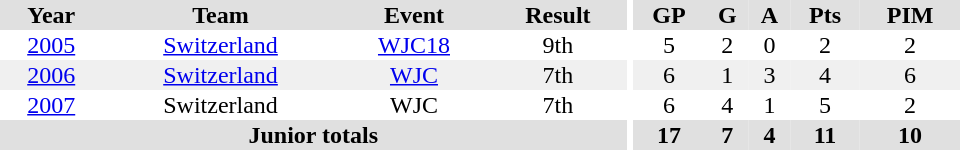<table border="0" cellpadding="1" cellspacing="0" ID="Table3" style="text-align:center; width:40em">
<tr ALIGN="center" bgcolor="#e0e0e0">
<th>Year</th>
<th>Team</th>
<th>Event</th>
<th>Result</th>
<th rowspan="99" bgcolor="#ffffff"></th>
<th>GP</th>
<th>G</th>
<th>A</th>
<th>Pts</th>
<th>PIM</th>
</tr>
<tr>
<td><a href='#'>2005</a></td>
<td><a href='#'>Switzerland</a></td>
<td><a href='#'>WJC18</a></td>
<td>9th</td>
<td>5</td>
<td>2</td>
<td>0</td>
<td>2</td>
<td>2</td>
</tr>
<tr bgcolor="#f0f0f0">
<td><a href='#'>2006</a></td>
<td><a href='#'>Switzerland</a></td>
<td><a href='#'>WJC</a></td>
<td>7th</td>
<td>6</td>
<td>1</td>
<td>3</td>
<td>4</td>
<td>6</td>
</tr>
<tr>
<td><a href='#'>2007</a></td>
<td>Switzerland</td>
<td>WJC</td>
<td>7th</td>
<td>6</td>
<td>4</td>
<td>1</td>
<td>5</td>
<td>2</td>
</tr>
<tr bgcolor="#e0e0e0">
<th colspan="4">Junior totals</th>
<th>17</th>
<th>7</th>
<th>4</th>
<th>11</th>
<th>10</th>
</tr>
</table>
